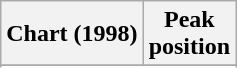<table class="wikitable sortable plainrowheaders" style="text-align:center">
<tr>
<th scope="col">Chart (1998)</th>
<th scope="col">Peak<br> position</th>
</tr>
<tr>
</tr>
<tr>
</tr>
</table>
